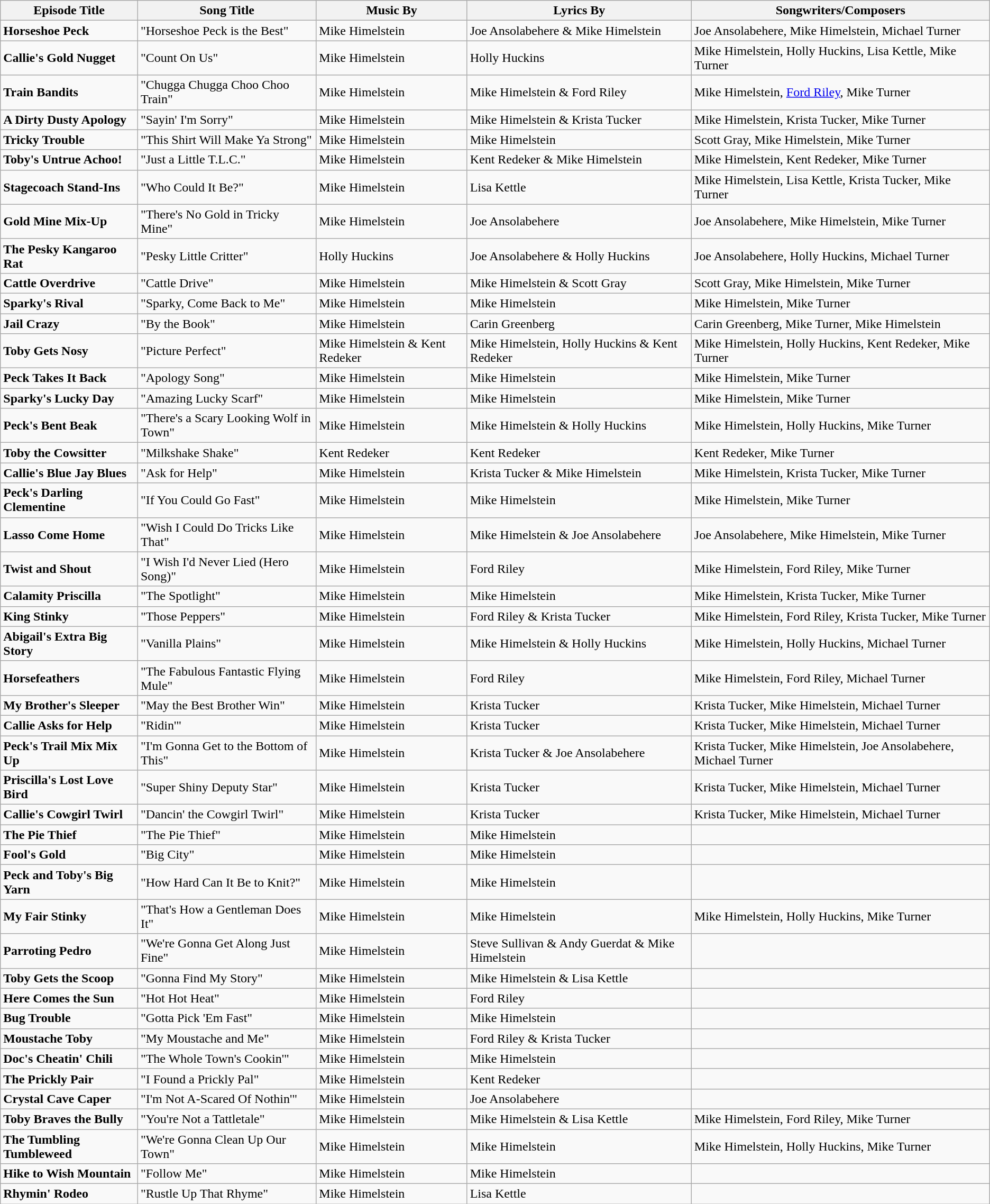<table class="wikitable">
<tr>
<th><strong>Episode Title</strong></th>
<th><strong>Song Title</strong></th>
<th><strong>Music By</strong></th>
<th><strong>Lyrics By</strong></th>
<th><strong>Songwriters/Composers</strong></th>
</tr>
<tr>
<td><strong>Horseshoe Peck</strong></td>
<td>"Horseshoe Peck is the Best"</td>
<td>Mike Himelstein</td>
<td>Joe Ansolabehere & Mike Himelstein</td>
<td>Joe Ansolabehere, Mike Himelstein, Michael Turner</td>
</tr>
<tr>
<td><strong>Callie's Gold Nugget</strong></td>
<td>"Count On Us"</td>
<td>Mike Himelstein</td>
<td>Holly Huckins</td>
<td>Mike Himelstein, Holly Huckins, Lisa Kettle, Mike Turner</td>
</tr>
<tr>
<td><strong>Train Bandits</strong></td>
<td>"Chugga Chugga Choo Choo Train"</td>
<td>Mike Himelstein</td>
<td>Mike Himelstein & Ford Riley</td>
<td>Mike Himelstein, <a href='#'>Ford Riley</a>, Mike Turner</td>
</tr>
<tr>
<td><strong>A Dirty Dusty Apology</strong></td>
<td>"Sayin' I'm Sorry"</td>
<td>Mike Himelstein</td>
<td>Mike Himelstein & Krista Tucker</td>
<td>Mike Himelstein, Krista Tucker, Mike Turner</td>
</tr>
<tr>
<td><strong>Tricky Trouble</strong></td>
<td>"This Shirt Will Make Ya Strong"</td>
<td>Mike Himelstein</td>
<td>Mike Himelstein</td>
<td>Scott Gray, Mike Himelstein, Mike Turner</td>
</tr>
<tr>
<td><strong>Toby's Untrue Achoo!</strong></td>
<td>"Just a Little T.L.C."</td>
<td>Mike Himelstein</td>
<td>Kent Redeker & Mike Himelstein</td>
<td>Mike Himelstein, Kent Redeker, Mike Turner</td>
</tr>
<tr>
<td><strong>Stagecoach Stand-Ins</strong></td>
<td>"Who Could It Be?"</td>
<td>Mike Himelstein</td>
<td>Lisa Kettle</td>
<td>Mike Himelstein, Lisa Kettle, Krista Tucker, Mike Turner</td>
</tr>
<tr>
<td><strong>Gold Mine Mix-Up</strong></td>
<td>"There's No Gold in Tricky Mine"</td>
<td>Mike Himelstein</td>
<td>Joe Ansolabehere</td>
<td>Joe Ansolabehere, Mike Himelstein, Mike Turner</td>
</tr>
<tr>
<td><strong>The Pesky Kangaroo Rat</strong></td>
<td>"Pesky Little Critter"</td>
<td>Holly Huckins</td>
<td>Joe Ansolabehere & Holly Huckins</td>
<td>Joe Ansolabehere, Holly Huckins, Michael Turner</td>
</tr>
<tr>
<td><strong>Cattle Overdrive</strong></td>
<td>"Cattle Drive"</td>
<td>Mike Himelstein</td>
<td>Mike Himelstein & Scott Gray</td>
<td>Scott Gray, Mike Himelstein, Mike Turner</td>
</tr>
<tr>
<td><strong>Sparky's Rival</strong></td>
<td>"Sparky, Come Back to Me"</td>
<td>Mike Himelstein </td>
<td>Mike Himelstein </td>
<td>Mike Himelstein, Mike Turner</td>
</tr>
<tr>
<td><strong>Jail Crazy</strong></td>
<td>"By the Book"</td>
<td>Mike Himelstein</td>
<td>Carin Greenberg</td>
<td>Carin Greenberg, Mike Turner, Mike Himelstein</td>
</tr>
<tr>
<td><strong>Toby Gets Nosy</strong></td>
<td>"Picture Perfect"</td>
<td>Mike Himelstein & Kent Redeker</td>
<td>Mike Himelstein, Holly Huckins & Kent Redeker</td>
<td>Mike Himelstein, Holly Huckins, Kent Redeker, Mike Turner</td>
</tr>
<tr>
<td><strong>Peck Takes It Back</strong></td>
<td>"Apology Song"</td>
<td>Mike Himelstein</td>
<td>Mike Himelstein</td>
<td>Mike Himelstein, Mike Turner</td>
</tr>
<tr>
<td><strong>Sparky's Lucky Day</strong></td>
<td>"Amazing Lucky Scarf"</td>
<td>Mike Himelstein</td>
<td>Mike Himelstein</td>
<td>Mike Himelstein, Mike Turner</td>
</tr>
<tr>
<td><strong>Peck's Bent Beak</strong></td>
<td>"There's a Scary Looking Wolf in Town"</td>
<td>Mike Himelstein</td>
<td>Mike Himelstein & Holly Huckins</td>
<td>Mike Himelstein, Holly Huckins, Mike Turner</td>
</tr>
<tr>
<td><strong>Toby the Cowsitter</strong></td>
<td>"Milkshake Shake"</td>
<td>Kent Redeker</td>
<td>Kent Redeker</td>
<td>Kent Redeker, Mike Turner</td>
</tr>
<tr>
<td><strong>Callie's Blue Jay Blues</strong></td>
<td>"Ask for Help"</td>
<td>Mike Himelstein</td>
<td>Krista Tucker & Mike Himelstein</td>
<td>Mike Himelstein, Krista Tucker, Mike Turner</td>
</tr>
<tr>
<td><strong>Peck's Darling Clementine</strong></td>
<td>"If You Could Go Fast"</td>
<td>Mike Himelstein</td>
<td>Mike Himelstein</td>
<td>Mike Himelstein, Mike Turner</td>
</tr>
<tr>
<td><strong>Lasso Come Home</strong></td>
<td>"Wish I Could Do Tricks Like That"</td>
<td>Mike Himelstein</td>
<td>Mike Himelstein & Joe Ansolabehere</td>
<td>Joe Ansolabehere, Mike Himelstein, Mike Turner</td>
</tr>
<tr>
<td><strong>Twist and Shout</strong></td>
<td>"I Wish I'd Never Lied (Hero Song)"</td>
<td>Mike Himelstein</td>
<td>Ford Riley</td>
<td>Mike Himelstein, Ford Riley, Mike Turner</td>
</tr>
<tr>
<td><strong>Calamity Priscilla</strong></td>
<td>"The Spotlight"</td>
<td>Mike Himelstein</td>
<td>Mike Himelstein</td>
<td>Mike Himelstein, Krista Tucker, Mike Turner</td>
</tr>
<tr>
<td><strong>King Stinky</strong></td>
<td>"Those Peppers"</td>
<td>Mike Himelstein</td>
<td>Ford Riley & Krista Tucker</td>
<td>Mike Himelstein, Ford Riley, Krista Tucker, Mike Turner</td>
</tr>
<tr>
<td><strong>Abigail's Extra Big Story</strong></td>
<td>"Vanilla Plains"</td>
<td>Mike Himelstein</td>
<td>Mike Himelstein & Holly Huckins</td>
<td>Mike Himelstein, Holly Huckins, Michael Turner</td>
</tr>
<tr>
<td><strong>Horsefeathers</strong></td>
<td>"The Fabulous Fantastic Flying Mule"</td>
<td>Mike Himelstein</td>
<td>Ford Riley</td>
<td>Mike Himelstein, Ford Riley, Michael Turner</td>
</tr>
<tr>
<td><strong>My Brother's Sleeper</strong></td>
<td>"May the Best Brother Win"</td>
<td>Mike Himelstein</td>
<td>Krista Tucker</td>
<td>Krista Tucker, Mike Himelstein, Michael Turner</td>
</tr>
<tr>
<td><strong>Callie Asks for Help</strong></td>
<td>"Ridin'"</td>
<td>Mike Himelstein</td>
<td>Krista Tucker</td>
<td>Krista Tucker, Mike Himelstein, Michael Turner</td>
</tr>
<tr>
<td><strong>Peck's Trail Mix Mix Up</strong></td>
<td>"I'm Gonna Get to the Bottom of This"</td>
<td>Mike Himelstein</td>
<td>Krista Tucker & Joe Ansolabehere</td>
<td>Krista Tucker, Mike Himelstein, Joe Ansolabehere, Michael Turner</td>
</tr>
<tr>
<td><strong>Priscilla's Lost Love Bird</strong></td>
<td>"Super Shiny Deputy Star"</td>
<td>Mike Himelstein</td>
<td>Krista Tucker</td>
<td>Krista Tucker, Mike Himelstein, Michael Turner</td>
</tr>
<tr>
<td><strong>Callie's Cowgirl Twirl</strong></td>
<td>"Dancin' the Cowgirl Twirl"</td>
<td>Mike Himelstein</td>
<td>Krista Tucker</td>
<td>Krista Tucker, Mike Himelstein, Michael Turner</td>
</tr>
<tr>
<td><strong>The Pie Thief</strong></td>
<td>"The Pie Thief"</td>
<td>Mike Himelstein</td>
<td>Mike Himelstein</td>
<td></td>
</tr>
<tr>
<td><strong>Fool's Gold</strong></td>
<td>"Big City"</td>
<td>Mike Himelstein</td>
<td>Mike Himelstein</td>
<td></td>
</tr>
<tr>
<td><strong>Peck and Toby's Big Yarn</strong></td>
<td>"How Hard Can It Be to Knit?"</td>
<td>Mike Himelstein</td>
<td>Mike Himelstein</td>
<td></td>
</tr>
<tr>
<td><strong>My Fair Stinky</strong></td>
<td>"That's How a Gentleman Does It"</td>
<td>Mike Himelstein</td>
<td>Mike Himelstein</td>
<td>Mike Himelstein, Holly Huckins, Mike Turner</td>
</tr>
<tr>
<td><strong>Parroting Pedro</strong></td>
<td>"We're Gonna Get Along Just Fine"</td>
<td>Mike Himelstein</td>
<td>Steve Sullivan & Andy Guerdat & Mike Himelstein</td>
<td></td>
</tr>
<tr>
<td><strong>Toby Gets the Scoop</strong></td>
<td>"Gonna Find My Story"</td>
<td>Mike Himelstein</td>
<td>Mike Himelstein & Lisa Kettle</td>
<td></td>
</tr>
<tr>
<td><strong>Here Comes the Sun</strong></td>
<td>"Hot Hot Heat"</td>
<td>Mike Himelstein</td>
<td>Ford Riley</td>
<td></td>
</tr>
<tr>
<td><strong>Bug Trouble</strong></td>
<td>"Gotta Pick 'Em Fast"</td>
<td>Mike Himelstein</td>
<td>Mike Himelstein</td>
<td></td>
</tr>
<tr>
<td><strong>Moustache Toby</strong></td>
<td>"My Moustache and Me"</td>
<td>Mike Himelstein</td>
<td>Ford Riley & Krista Tucker</td>
<td></td>
</tr>
<tr>
<td><strong>Doc's Cheatin' Chili</strong></td>
<td>"The Whole Town's Cookin'"</td>
<td>Mike Himelstein</td>
<td>Mike Himelstein</td>
<td></td>
</tr>
<tr>
<td><strong>The Prickly Pair</strong></td>
<td>"I Found a Prickly Pal"</td>
<td>Mike Himelstein</td>
<td>Kent Redeker</td>
<td></td>
</tr>
<tr>
<td><strong>Crystal Cave Caper</strong></td>
<td>"I'm Not A-Scared Of Nothin'"</td>
<td>Mike Himelstein</td>
<td>Joe Ansolabehere</td>
<td></td>
</tr>
<tr>
<td><strong>Toby Braves the Bully</strong></td>
<td>"You're Not a Tattletale"</td>
<td>Mike Himelstein</td>
<td>Mike Himelstein & Lisa Kettle</td>
<td>Mike Himelstein, Ford Riley, Mike Turner</td>
</tr>
<tr>
<td><strong>The Tumbling Tumbleweed</strong></td>
<td>"We're Gonna Clean Up Our Town"</td>
<td>Mike Himelstein</td>
<td>Mike Himelstein</td>
<td>Mike Himelstein, Holly Huckins, Mike Turner</td>
</tr>
<tr>
<td><strong>Hike to Wish Mountain</strong></td>
<td>"Follow Me"</td>
<td>Mike Himelstein</td>
<td>Mike Himelstein</td>
<td></td>
</tr>
<tr>
<td><strong>Rhymin' Rodeo</strong></td>
<td>"Rustle Up That Rhyme"</td>
<td>Mike Himelstein</td>
<td>Lisa Kettle</td>
<td></td>
</tr>
</table>
